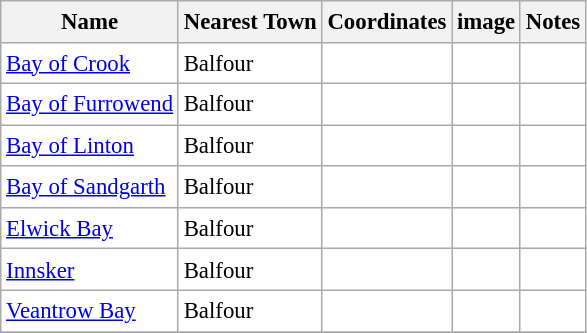<table class="wikitable sortable" style="table-layout:fixed;background-color:#FEFEFE;font-size:95%;padding:0.30em;line-height:1.35em;">
<tr>
<th scope="col">Name</th>
<th scope="col">Nearest Town</th>
<th scope="col" data-sort-type="number">Coordinates</th>
<th scope="col">image</th>
<th class="unsortable">Notes</th>
</tr>
<tr>
<td><a href='#'>Bay of Crook</a></td>
<td>Balfour</td>
<td></td>
<td></td>
<td></td>
</tr>
<tr>
<td><a href='#'>Bay of Furrowend</a></td>
<td>Balfour</td>
<td></td>
<td></td>
<td></td>
</tr>
<tr>
<td><a href='#'>Bay of Linton</a></td>
<td>Balfour</td>
<td></td>
<td></td>
<td></td>
</tr>
<tr>
<td><a href='#'>Bay of Sandgarth</a></td>
<td>Balfour</td>
<td></td>
<td></td>
<td></td>
</tr>
<tr>
<td><a href='#'>Elwick Bay</a></td>
<td>Balfour</td>
<td></td>
<td></td>
<td></td>
</tr>
<tr>
<td><a href='#'>Innsker</a></td>
<td>Balfour</td>
<td></td>
<td></td>
<td></td>
</tr>
<tr>
<td><a href='#'>Veantrow Bay</a></td>
<td>Balfour</td>
<td></td>
<td></td>
<td></td>
</tr>
<tr>
</tr>
</table>
